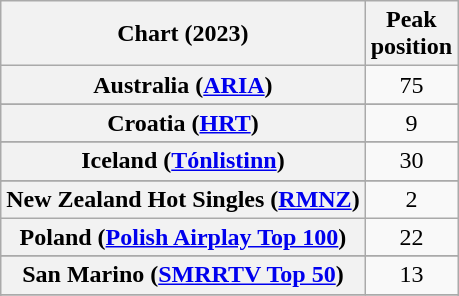<table class="wikitable sortable plainrowheaders" style="text-align:center">
<tr>
<th scope="col">Chart (2023)</th>
<th scope="col">Peak<br>position</th>
</tr>
<tr>
<th scope="row">Australia (<a href='#'>ARIA</a>)</th>
<td>75</td>
</tr>
<tr>
</tr>
<tr>
</tr>
<tr>
</tr>
<tr>
</tr>
<tr>
</tr>
<tr>
</tr>
<tr>
<th scope="row">Croatia (<a href='#'>HRT</a>)</th>
<td>9</td>
</tr>
<tr>
</tr>
<tr>
</tr>
<tr>
</tr>
<tr>
</tr>
<tr>
<th scope="row">Iceland (<a href='#'>Tónlistinn</a>)</th>
<td>30</td>
</tr>
<tr>
</tr>
<tr>
<th scope="row">New Zealand Hot Singles (<a href='#'>RMNZ</a>)</th>
<td>2</td>
</tr>
<tr>
<th scope="row">Poland (<a href='#'>Polish Airplay Top 100</a>)</th>
<td>22</td>
</tr>
<tr>
</tr>
<tr>
<th scope="row">San Marino (<a href='#'>SMRRTV Top 50</a>)</th>
<td>13</td>
</tr>
<tr>
</tr>
<tr>
</tr>
<tr>
</tr>
<tr>
</tr>
<tr>
</tr>
<tr>
</tr>
<tr>
</tr>
<tr>
</tr>
</table>
